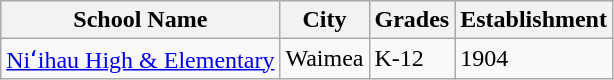<table class="wikitable">
<tr>
<th>School Name</th>
<th>City</th>
<th>Grades</th>
<th>Establishment</th>
</tr>
<tr>
<td><a href='#'>Niʻihau High & Elementary</a></td>
<td>Waimea</td>
<td>K-12</td>
<td>1904</td>
</tr>
</table>
